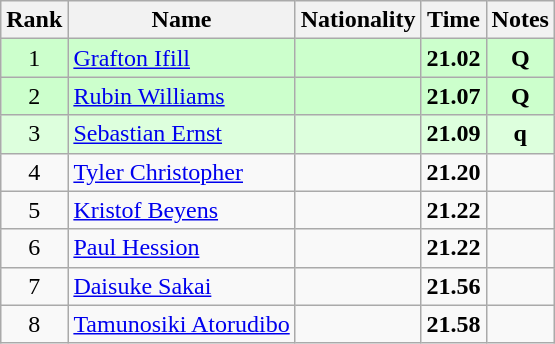<table class="wikitable sortable" style="text-align:center">
<tr>
<th>Rank</th>
<th>Name</th>
<th>Nationality</th>
<th>Time</th>
<th>Notes</th>
</tr>
<tr bgcolor=ccffcc>
<td>1</td>
<td align=left><a href='#'>Grafton Ifill</a></td>
<td align=left></td>
<td><strong>21.02</strong></td>
<td><strong>Q</strong></td>
</tr>
<tr bgcolor=ccffcc>
<td>2</td>
<td align=left><a href='#'>Rubin Williams</a></td>
<td align=left></td>
<td><strong>21.07</strong></td>
<td><strong>Q</strong></td>
</tr>
<tr bgcolor=ddffdd>
<td>3</td>
<td align=left><a href='#'>Sebastian Ernst</a></td>
<td align=left></td>
<td><strong>21.09</strong></td>
<td><strong>q</strong></td>
</tr>
<tr>
<td>4</td>
<td align=left><a href='#'>Tyler Christopher</a></td>
<td align=left></td>
<td><strong>21.20</strong></td>
<td></td>
</tr>
<tr>
<td>5</td>
<td align=left><a href='#'>Kristof Beyens</a></td>
<td align=left></td>
<td><strong>21.22</strong></td>
<td></td>
</tr>
<tr>
<td>6</td>
<td align=left><a href='#'>Paul Hession</a></td>
<td align=left></td>
<td><strong>21.22</strong></td>
<td></td>
</tr>
<tr>
<td>7</td>
<td align=left><a href='#'>Daisuke Sakai</a></td>
<td align=left></td>
<td><strong>21.56</strong></td>
<td></td>
</tr>
<tr>
<td>8</td>
<td align=left><a href='#'>Tamunosiki Atorudibo</a></td>
<td align=left></td>
<td><strong>21.58</strong></td>
<td></td>
</tr>
</table>
